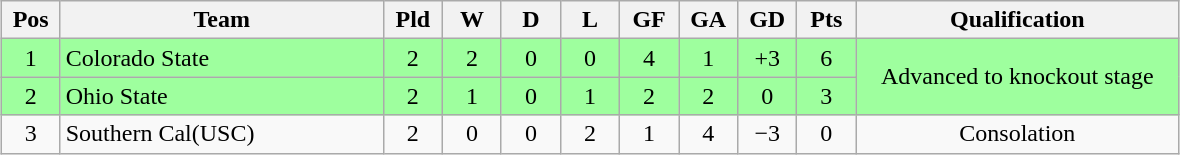<table class="wikitable" style="text-align:center; margin: 1em auto">
<tr>
<th style="width:2em">Pos</th>
<th style="width:13em">Team</th>
<th style="width:2em">Pld</th>
<th style="width:2em">W</th>
<th style="width:2em">D</th>
<th style="width:2em">L</th>
<th style="width:2em">GF</th>
<th style="width:2em">GA</th>
<th style="width:2em">GD</th>
<th style="width:2em">Pts</th>
<th style="width:13em">Qualification</th>
</tr>
<tr bgcolor="#9eff9e">
<td>1</td>
<td style="text-align:left">Colorado State</td>
<td>2</td>
<td>2</td>
<td>0</td>
<td>0</td>
<td>4</td>
<td>1</td>
<td>+3</td>
<td>6</td>
<td rowspan="2">Advanced to knockout stage</td>
</tr>
<tr bgcolor="#9eff9e">
<td>2</td>
<td style="text-align:left">Ohio State</td>
<td>2</td>
<td>1</td>
<td>0</td>
<td>1</td>
<td>2</td>
<td>2</td>
<td>0</td>
<td>3</td>
</tr>
<tr>
<td>3</td>
<td style="text-align:left">Southern Cal(USC)</td>
<td>2</td>
<td>0</td>
<td>0</td>
<td>2</td>
<td>1</td>
<td>4</td>
<td>−3</td>
<td>0</td>
<td>Consolation</td>
</tr>
</table>
